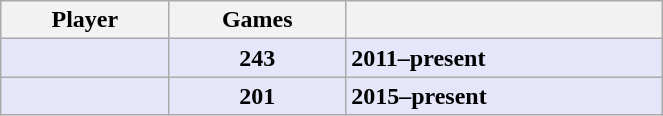<table class="wikitable sortable" width=35%>
<tr>
<th>Player</th>
<th>Games</th>
<th></th>
</tr>
<tr style=background:#E6E6FA>
<td><strong></strong></td>
<td align=center><strong>243</strong></td>
<td><strong>2011–present</strong></td>
</tr>
<tr style=background:#E6E6FA>
<td><strong></strong></td>
<td align=center><strong>201</strong></td>
<td><strong>2015–present</strong></td>
</tr>
</table>
